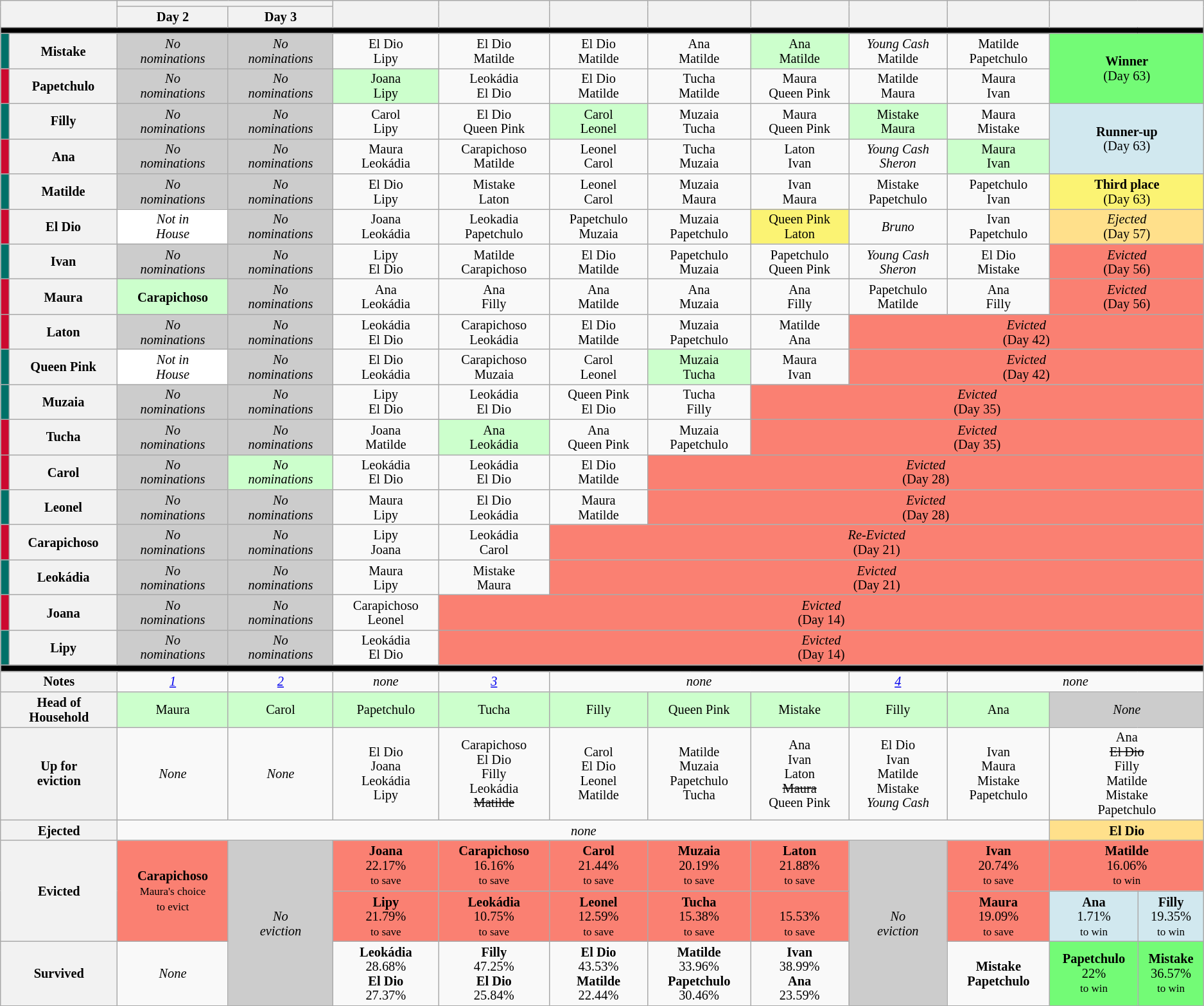<table class="wikitable" style="text-align:center; font-size:85%; line-height:15px">
<tr>
<th style="width: 5%;" colspan="2" rowspan="2"></th>
<th style="width: 5%;" colspan="2"></th>
<th style="width: 5%;" rowspan="2"></th>
<th style="width: 5%;" rowspan="2"></th>
<th style="width: 5%;" rowspan="2"></th>
<th style="width: 5%;" rowspan="2"></th>
<th style="width: 5%;" rowspan="2"></th>
<th style="width: 5%;" rowspan="2"></th>
<th style="width: 5%;" rowspan="2"></th>
<th style="width: 5%;" colspan="2" rowspan="2"></th>
</tr>
<tr>
<th style="width: 5%;">Day 2</th>
<th style="width: 5%;">Day 3</th>
</tr>
<tr>
<th style="background:#000;" colspan="13"></th>
</tr>
<tr>
<th style="background:#007168;"></th>
<th>Mistake</th>
<td style="background:#CCC"><em>No<br>nominations</em></td>
<td style="background:#CCC"><em>No<br>nominations</em></td>
<td>El Dio<br>Lipy</td>
<td>El Dio<br>Matilde</td>
<td>El Dio<br>Matilde</td>
<td>Ana<br>Matilde</td>
<td style="background:#cfc">Ana<br>Matilde</td>
<td><em>Young Cash</em><br>Matilde</td>
<td>Matilde<br>Papetchulo</td>
<td style="background:#73FB76" colspan="2" rowspan="2"><strong>Winner</strong><br>(Day 63)</td>
</tr>
<tr>
<th style="background:#CC092F;"></th>
<th>Papetchulo</th>
<td style="background:#CCC"><em>No<br>nominations</em></td>
<td style="background:#CCC"><em>No<br>nominations</em></td>
<td style="background:#cfc">Joana<br>Lipy</td>
<td>Leokádia<br>El Dio</td>
<td>El Dio<br>Matilde</td>
<td>Tucha<br>Matilde</td>
<td>Maura<br>Queen Pink</td>
<td>Matilde<br>Maura</td>
<td>Maura<br>Ivan</td>
</tr>
<tr>
<th style="background:#007168;"></th>
<th>Filly</th>
<td style="background:#CCC"><em>No<br>nominations</em></td>
<td style="background:#CCC"><em>No<br>nominations</em></td>
<td>Carol<br>Lipy</td>
<td>El Dio<br>Queen Pink</td>
<td style="background:#cfc">Carol<br>Leonel</td>
<td>Muzaia<br>Tucha</td>
<td>Maura<br>Queen Pink</td>
<td style="background:#cfc">Mistake<br>Maura</td>
<td>Maura<br>Mistake</td>
<td style="background:#D1E8EF" colspan="2" rowspan="2"><strong>Runner-up</strong><br>(Day 63)</td>
</tr>
<tr>
<th style="background:#CC092F;"></th>
<th>Ana</th>
<td style="background:#CCC"><em>No<br>nominations</em></td>
<td style="background:#CCC"><em>No<br>nominations</em></td>
<td>Maura<br>Leokádia</td>
<td>Carapichoso<br>Matilde</td>
<td>Leonel<br>Carol</td>
<td>Tucha<br>Muzaia</td>
<td>Laton<br>Ivan</td>
<td><em>Young Cash<br>Sheron</em></td>
<td style="background:#cfc">Maura<br>Ivan</td>
</tr>
<tr>
<th style="background:#007168;"></th>
<th>Matilde</th>
<td style="background:#CCC"><em>No<br>nominations</em></td>
<td style="background:#CCC"><em>No<br>nominations</em></td>
<td>El Dio<br>Lipy</td>
<td>Mistake<br>Laton</td>
<td>Leonel<br>Carol</td>
<td>Muzaia<br>Maura</td>
<td>Ivan<br>Maura</td>
<td>Mistake<br>Papetchulo</td>
<td>Papetchulo<br>Ivan</td>
<td style="background:#FBF373" colspan="2"><strong>Third place</strong><br>(Day 63)</td>
</tr>
<tr>
<th style="background:#CC092F;"></th>
<th>El Dio</th>
<td bgcolor="white"><em>Not in<br>House</em></td>
<td style="background:#CCC"><em>No<br>nominations</em></td>
<td>Joana<br>Leokádia</td>
<td>Leokadia<br>Papetchulo</td>
<td>Papetchulo<br>Muzaia</td>
<td>Muzaia<br>Papetchulo</td>
<td bgcolor="FBF373">Queen Pink<br>Laton</td>
<td><em>Bruno<br></em></td>
<td>Ivan<br>Papetchulo</td>
<td style="background:#FFE08B" colspan="2"><em>Ejected</em><br>(Day 57)</td>
</tr>
<tr>
<th style="background:#007168;"></th>
<th>Ivan</th>
<td style="background:#CCC"><em>No<br>nominations</em></td>
<td style="background:#CCC"><em>No<br>nominations</em></td>
<td>Lipy<br>El Dio</td>
<td>Matilde<br>Carapichoso</td>
<td>El Dio<br>Matilde</td>
<td>Papetchulo<br>Muzaia</td>
<td>Papetchulo<br>Queen Pink</td>
<td><em>Young Cash<br>Sheron</em></td>
<td>El Dio<br>Mistake</td>
<td style="background:salmon" colspan="2"><em>Evicted</em><br>(Day 56)</td>
</tr>
<tr>
<th style="background:#CC092F;"></th>
<th>Maura</th>
<td style="background:#cfc"><strong>Carapichoso</strong></td>
<td style="background:#CCC"><em>No<br>nominations</em></td>
<td>Ana<br>Leokádia</td>
<td>Ana<br>Filly</td>
<td>Ana<br>Matilde</td>
<td>Ana<br>Muzaia</td>
<td>Ana<br>Filly</td>
<td>Papetchulo<br>Matilde</td>
<td>Ana<br>Filly</td>
<td style="background:salmon" colspan="2"><em>Evicted</em><br>(Day 56)</td>
</tr>
<tr>
<th style="background:#CC092F;"></th>
<th>Laton</th>
<td style="background:#CCC"><em>No<br>nominations</em></td>
<td style="background:#CCC"><em>No<br>nominations</em></td>
<td>Leokádia<br>El Dio</td>
<td>Carapichoso<br>Leokádia</td>
<td>El Dio<br>Matilde</td>
<td>Muzaia<br>Papetchulo</td>
<td>Matilde<br>Ana</td>
<td style="background:salmon" colspan="4"><em>Evicted</em><br>(Day 42)</td>
</tr>
<tr>
<th style="background:#007168;"></th>
<th>Queen Pink</th>
<td bgcolor="white"><em>Not in<br>House</em></td>
<td style="background:#CCC"><em>No<br>nominations</em></td>
<td>El Dio<br>Leokádia</td>
<td>Carapichoso<br>Muzaia</td>
<td>Carol<br>Leonel</td>
<td style="background:#cfc">Muzaia<br>Tucha</td>
<td>Maura<br>Ivan</td>
<td style="background:salmon" colspan="4"><em>Evicted</em><br>(Day 42)</td>
</tr>
<tr>
<th style="background:#007168;"></th>
<th>Muzaia</th>
<td style="background:#CCC"><em>No<br>nominations</em></td>
<td style="background:#CCC"><em>No<br>nominations</em></td>
<td>Lipy<br>El Dio</td>
<td>Leokádia<br>El Dio</td>
<td>Queen Pink<br>El Dio</td>
<td>Tucha<br>Filly</td>
<td style="background:salmon" colspan="5"><em>Evicted</em><br>(Day 35)</td>
</tr>
<tr>
<th style="background:#CC092F;"></th>
<th>Tucha</th>
<td style="background:#CCC"><em>No<br>nominations</em></td>
<td style="background:#CCC"><em>No<br>nominations</em></td>
<td>Joana<br>Matilde</td>
<td style="background:#cfc">Ana<br>Leokádia</td>
<td>Ana<br>Queen Pink</td>
<td>Muzaia<br>Papetchulo</td>
<td style="background:salmon" colspan="5"><em>Evicted</em><br>(Day 35)</td>
</tr>
<tr>
<th style="background:#CC092F;"></th>
<th>Carol</th>
<td style="background:#CCC"><em>No<br>nominations</em></td>
<td style="background:#cfc"><em>No<br>nominations</em></td>
<td>Leokádia<br>El Dio</td>
<td>Leokádia<br>El Dio</td>
<td>El Dio<br>Matilde</td>
<td style="background:salmon" colspan="6"><em>Evicted</em><br>(Day 28)</td>
</tr>
<tr>
<th style="background:#007168;"></th>
<th>Leonel</th>
<td style="background:#CCC"><em>No<br>nominations</em></td>
<td style="background:#CCC"><em>No<br>nominations</em></td>
<td>Maura<br>Lipy</td>
<td>El Dio<br>Leokádia</td>
<td>Maura<br>Matilde</td>
<td style="background:salmon" colspan="6"><em>Evicted</em><br>(Day 28)</td>
</tr>
<tr>
<th style="background:#CC092F;"></th>
<th>Carapichoso</th>
<td style="background:#CCC"><em>No<br>nominations</em></td>
<td style="background:#CCC"><em>No<br>nominations</em></td>
<td>Lipy<br>Joana</td>
<td>Leokádia<br>Carol</td>
<td style="background:salmon" colspan="7"><em>Re-Evicted</em><br>(Day 21)</td>
</tr>
<tr>
<th style="background:#007168;"></th>
<th>Leokádia</th>
<td style="background:#CCC"><em>No<br>nominations</em></td>
<td style="background:#CCC"><em>No<br>nominations</em></td>
<td>Maura<br>Lipy</td>
<td>Mistake<br>Maura</td>
<td style="background:salmon" colspan="7"><em>Evicted</em><br>(Day 21)</td>
</tr>
<tr>
<th style="background:#CC092F;"></th>
<th>Joana</th>
<td style="background:#CCC"><em>No<br>nominations</em></td>
<td style="background:#CCC"><em>No<br>nominations</em></td>
<td>Carapichoso<br>Leonel</td>
<td style="background:salmon" colspan="8"><em>Evicted</em><br>(Day 14)</td>
</tr>
<tr>
<th style="background:#007168;"></th>
<th>Lipy</th>
<td style="background:#CCC"><em>No<br>nominations</em></td>
<td style="background:#CCC"><em>No<br>nominations</em></td>
<td>Leokádia<br>El Dio</td>
<td style="background:salmon" colspan="8"><em>Evicted</em><br>(Day 14)</td>
</tr>
<tr>
<th style="background:#000;" colspan="13"></th>
</tr>
<tr>
<th colspan="2">Notes</th>
<td><em><a href='#'>1</a></em></td>
<td><em><a href='#'>2</a></em></td>
<td><em>none</em></td>
<td><em><a href='#'>3</a></em></td>
<td colspan="3"><em>none</em></td>
<td><em><a href='#'>4</a></em></td>
<td colspan="3"><em>none</em></td>
</tr>
<tr>
<th colspan="2">Head of<br>Household</th>
<td style="background:#cfc">Maura</td>
<td style="background:#cfc">Carol</td>
<td style="background:#cfc">Papetchulo</td>
<td style="background:#cfc">Tucha</td>
<td style="background:#cfc">Filly</td>
<td style="background:#cfc">Queen Pink</td>
<td style="background:#cfc">Mistake</td>
<td style="background:#cfc">Filly</td>
<td style="background:#cfc">Ana</td>
<td style="background:#CCC" colspan="2"><em>None</em></td>
</tr>
<tr>
<th colspan="2">Up for<br>eviction</th>
<td><em>None</em></td>
<td><em>None</em></td>
<td>El Dio<br>Joana<br>Leokádia<br>Lipy</td>
<td>Carapichoso<br>El Dio<br>Filly<br>Leokádia<br><s>Matilde</s></td>
<td>Carol<br>El Dio<br>Leonel<br>Matilde</td>
<td>Matilde<br>Muzaia<br>Papetchulo<br>Tucha</td>
<td>Ana<br>Ivan<br>Laton<br><s> Maura</s><br>Queen Pink</td>
<td>El Dio<br>Ivan<br>Matilde<br>Mistake<br><em>Young Cash</em></td>
<td>Ivan<br>Maura<br>Mistake<br>Papetchulo</td>
<td colspan="2">Ana<br><s>El Dio</s><br>Filly<br>Matilde<br>Mistake<br>Papetchulo</td>
</tr>
<tr>
<th colspan="2">Ejected</th>
<td colspan="9"><em>none</em></td>
<td colspan="2" style="background:#FFE08B"><strong>El Dio</strong></td>
</tr>
<tr>
<th colspan="2" rowspan="2">Evicted</th>
<td rowspan="2" style="background:salmon;"><strong>Carapichoso</strong><br><small>Maura's choice<br>to evict</small></td>
<td rowspan="3" style="background:#CCC"><em>No<br>eviction</em></td>
<td style="background:salmon;"><strong>Joana</strong><br>22.17%<br><small>to save</small></td>
<td style="background:salmon;"><strong>Carapichoso</strong><br>16.16%<br><small>to save</small></td>
<td style="background:salmon;"><strong>Carol</strong><br>21.44%<br><small>to save</small></td>
<td style="background:salmon;"><strong>Muzaia</strong><br>20.19%<br><small>to save</small></td>
<td style="background:salmon;"><strong>Laton</strong><br>21.88%<br><small>to save</small></td>
<td rowspan="3" style="background:#CCC"><em>No<br>eviction</em></td>
<td style="background:salmon;"><strong>Ivan</strong><br>20.74%<br><small>to save</small></td>
<td colspan="2" style="background:salmon;"><strong>Matilde </strong><br>16.06%<br><small>to win</small></td>
</tr>
<tr>
<td style="background:salmon;"><strong>Lipy</strong><br>21.79%<br><small>to save</small></td>
<td style="background:salmon;"><strong>Leokádia</strong><br>10.75%<br><small>to save</small></td>
<td style="background:salmon;"><strong>Leonel</strong><br>12.59%<br><small>to save</small></td>
<td style="background:salmon;"><strong>Tucha</strong><br>15.38%<br><small>to save</small></td>
<td style="background:salmon;"><br>15.53%<br><small>to save</small></td>
<td style="background:salmon;"><strong>Maura</strong><br>19.09%<br><small>to save</small></td>
<td style="background:#D1E8EF;"><strong>Ana</strong><br>1.71%<br><small>to win</small></td>
<td style="background:#D1E8EF;"><strong>Filly</strong><br>19.35%<br><small>to win</small></td>
</tr>
<tr>
<th colspan="2">Survived</th>
<td><em>None</em></td>
<td><strong>Leokádia</strong><br>28.68%<br><strong>El Dio</strong><br>27.37%</td>
<td><strong>Filly</strong><br>47.25%<br><strong>El Dio</strong><br>25.84%</td>
<td><strong>El Dio</strong><br>43.53%<br><strong>Matilde</strong><br>22.44%</td>
<td><strong>Matilde</strong><br>33.96%<br><strong>Papetchulo</strong><br>30.46%</td>
<td><strong>Ivan</strong><br>38.99%<br><strong>Ana</strong><br>23.59%</td>
<td><strong>Mistake<br>Papetchulo</strong></td>
<td style="background:#73FB76"><strong>Papetchulo</strong><br>22%<br><small>to win</small></td>
<td style="background:#73FB76"><strong>Mistake</strong><br>36.57%<br><small>to win</small></td>
</tr>
</table>
